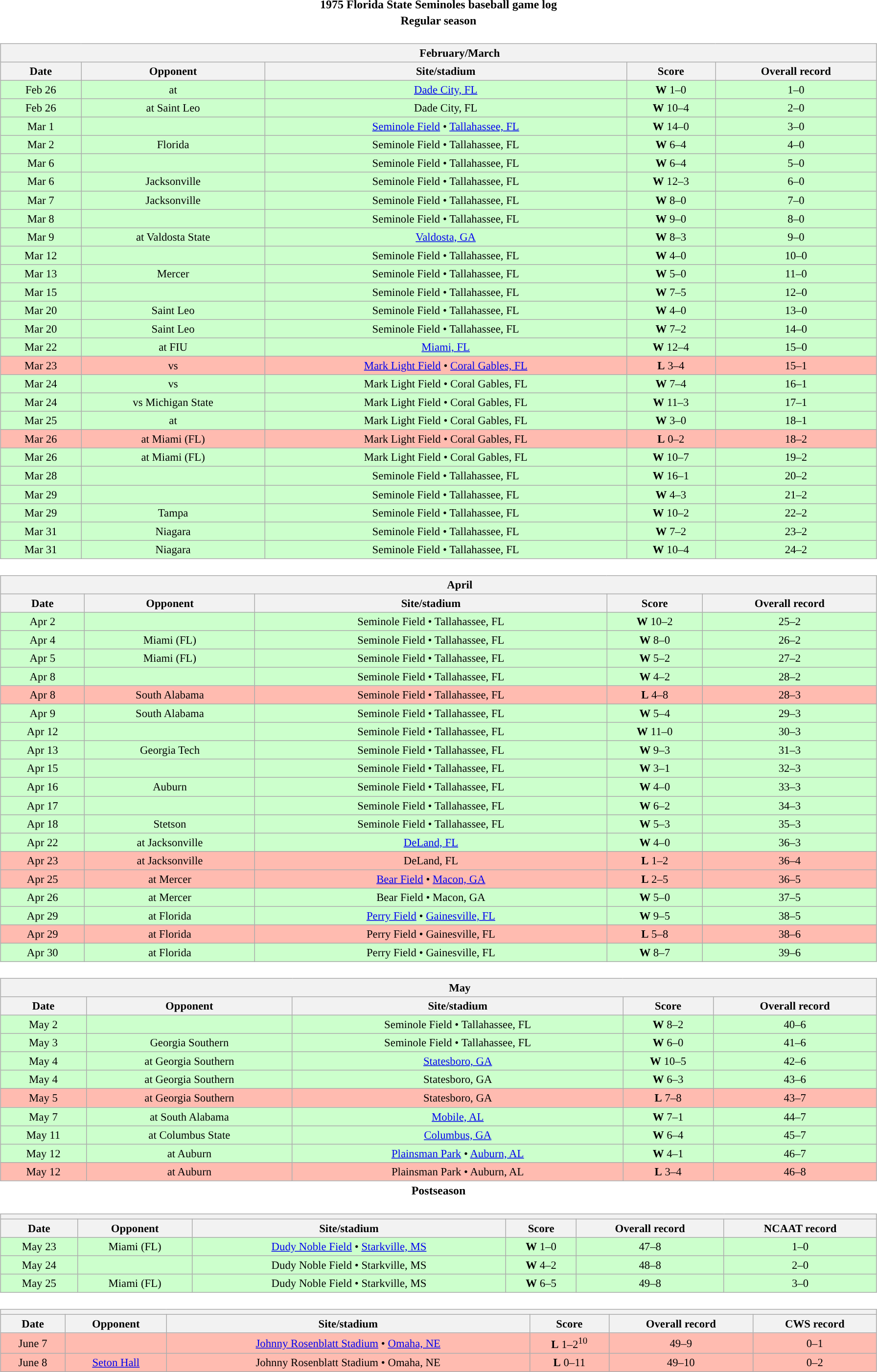<table class="toccolours" width=95% style="margin:1.5em auto; text-align:center;">
<tr>
<th colspan=2>1975 Florida State Seminoles baseball game log</th>
</tr>
<tr>
<th colspan=2>Regular season</th>
</tr>
<tr valign="top">
<td><br><table class="wikitable collapsible collapsed" style="margin:auto; font-size:95%; width:100%">
<tr>
<th colspan=11 style="padding-left:4em;">February/March</th>
</tr>
<tr>
<th>Date</th>
<th>Opponent</th>
<th>Site/stadium</th>
<th>Score</th>
<th>Overall record</th>
</tr>
<tr bgcolor=ccffcc>
<td>Feb 26</td>
<td>at </td>
<td><a href='#'>Dade City, FL</a></td>
<td><strong>W</strong> 1–0</td>
<td>1–0</td>
</tr>
<tr bgcolor=ccffcc>
<td>Feb 26</td>
<td>at Saint Leo</td>
<td>Dade City, FL</td>
<td><strong>W</strong> 10–4</td>
<td>2–0</td>
</tr>
<tr bgcolor=ccffcc>
<td>Mar 1</td>
<td></td>
<td><a href='#'>Seminole Field</a> • <a href='#'>Tallahassee, FL</a></td>
<td><strong>W</strong> 14–0</td>
<td>3–0</td>
</tr>
<tr bgcolor=ccffcc>
<td>Mar 2</td>
<td>Florida</td>
<td>Seminole Field • Tallahassee, FL</td>
<td><strong>W</strong> 6–4</td>
<td>4–0</td>
</tr>
<tr bgcolor=ccffcc>
<td>Mar 6</td>
<td></td>
<td>Seminole Field • Tallahassee, FL</td>
<td><strong>W</strong> 6–4</td>
<td>5–0</td>
</tr>
<tr bgcolor=ccffcc>
<td>Mar 6</td>
<td>Jacksonville</td>
<td>Seminole Field • Tallahassee, FL</td>
<td><strong>W</strong> 12–3</td>
<td>6–0</td>
</tr>
<tr bgcolor=ccffcc>
<td>Mar 7</td>
<td>Jacksonville</td>
<td>Seminole Field • Tallahassee, FL</td>
<td><strong>W</strong> 8–0</td>
<td>7–0</td>
</tr>
<tr bgcolor=ccffcc>
<td>Mar 8</td>
<td></td>
<td>Seminole Field • Tallahassee, FL</td>
<td><strong>W</strong> 9–0</td>
<td>8–0</td>
</tr>
<tr bgcolor=ccffcc>
<td>Mar 9</td>
<td>at Valdosta State</td>
<td><a href='#'>Valdosta, GA</a></td>
<td><strong>W</strong> 8–3</td>
<td>9–0</td>
</tr>
<tr bgcolor=ccffcc>
<td>Mar 12</td>
<td></td>
<td>Seminole Field • Tallahassee, FL</td>
<td><strong>W</strong> 4–0</td>
<td>10–0</td>
</tr>
<tr bgcolor=ccffcc>
<td>Mar 13</td>
<td>Mercer</td>
<td>Seminole Field • Tallahassee, FL</td>
<td><strong>W</strong> 5–0</td>
<td>11–0</td>
</tr>
<tr bgcolor=ccffcc>
<td>Mar 15</td>
<td></td>
<td>Seminole Field • Tallahassee, FL</td>
<td><strong>W</strong> 7–5</td>
<td>12–0</td>
</tr>
<tr bgcolor=ccffcc>
<td>Mar 20</td>
<td>Saint Leo</td>
<td>Seminole Field • Tallahassee, FL</td>
<td><strong>W</strong> 4–0</td>
<td>13–0</td>
</tr>
<tr bgcolor=ccffcc>
<td>Mar 20</td>
<td>Saint Leo</td>
<td>Seminole Field • Tallahassee, FL</td>
<td><strong>W</strong> 7–2</td>
<td>14–0</td>
</tr>
<tr bgcolor=ccffcc>
<td>Mar 22</td>
<td>at FIU</td>
<td><a href='#'>Miami, FL</a></td>
<td><strong>W</strong> 12–4</td>
<td>15–0</td>
</tr>
<tr bgcolor=ffbbb>
<td>Mar 23</td>
<td>vs </td>
<td><a href='#'>Mark Light Field</a> • <a href='#'>Coral Gables, FL</a></td>
<td><strong>L</strong> 3–4</td>
<td>15–1</td>
</tr>
<tr bgcolor=ccffcc>
<td>Mar 24</td>
<td>vs </td>
<td>Mark Light Field • Coral Gables, FL</td>
<td><strong>W</strong> 7–4</td>
<td>16–1</td>
</tr>
<tr bgcolor=ccffcc>
<td>Mar 24</td>
<td>vs Michigan State</td>
<td>Mark Light Field • Coral Gables, FL</td>
<td><strong>W</strong> 11–3</td>
<td>17–1</td>
</tr>
<tr bgcolor=ccffcc>
<td>Mar 25</td>
<td>at </td>
<td>Mark Light Field • Coral Gables, FL</td>
<td><strong>W</strong> 3–0</td>
<td>18–1</td>
</tr>
<tr bgcolor=ffbbb>
<td>Mar 26</td>
<td>at Miami (FL)</td>
<td>Mark Light Field • Coral Gables, FL</td>
<td><strong>L</strong> 0–2</td>
<td>18–2</td>
</tr>
<tr bgcolor=ccffcc>
<td>Mar 26</td>
<td>at Miami (FL)</td>
<td>Mark Light Field • Coral Gables, FL</td>
<td><strong>W</strong> 10–7</td>
<td>19–2</td>
</tr>
<tr bgcolor=ccffcc>
<td>Mar 28</td>
<td></td>
<td>Seminole Field • Tallahassee, FL</td>
<td><strong>W</strong> 16–1</td>
<td>20–2</td>
</tr>
<tr bgcolor=ccffcc>
<td>Mar 29</td>
<td></td>
<td>Seminole Field • Tallahassee, FL</td>
<td><strong>W</strong> 4–3</td>
<td>21–2</td>
</tr>
<tr bgcolor=ccffcc>
<td>Mar 29</td>
<td>Tampa</td>
<td>Seminole Field • Tallahassee, FL</td>
<td><strong>W</strong> 10–2</td>
<td>22–2</td>
</tr>
<tr bgcolor=ccffcc>
<td>Mar 31</td>
<td>Niagara</td>
<td>Seminole Field • Tallahassee, FL</td>
<td><strong>W</strong> 7–2</td>
<td>23–2</td>
</tr>
<tr bgcolor=ccffcc>
<td>Mar 31</td>
<td>Niagara</td>
<td>Seminole Field • Tallahassee, FL</td>
<td><strong>W</strong> 10–4</td>
<td>24–2</td>
</tr>
</table>
</td>
</tr>
<tr>
<td><br><table class="wikitable collapsible collapsed" style="margin:auto; font-size:95%; width:100%">
<tr>
<th colspan=11 style="padding-left:4em;">April</th>
</tr>
<tr>
<th>Date</th>
<th>Opponent</th>
<th>Site/stadium</th>
<th>Score</th>
<th>Overall record</th>
</tr>
<tr bgcolor=ccffcc>
<td>Apr 2</td>
<td></td>
<td>Seminole Field • Tallahassee, FL</td>
<td><strong>W</strong> 10–2</td>
<td>25–2</td>
</tr>
<tr bgcolor=ccffcc>
<td>Apr 4</td>
<td>Miami (FL)</td>
<td>Seminole Field • Tallahassee, FL</td>
<td><strong>W</strong> 8–0</td>
<td>26–2</td>
</tr>
<tr bgcolor=ccffcc>
<td>Apr 5</td>
<td>Miami (FL)</td>
<td>Seminole Field • Tallahassee, FL</td>
<td><strong>W</strong> 5–2</td>
<td>27–2</td>
</tr>
<tr bgcolor=ccffcc>
<td>Apr 8</td>
<td></td>
<td>Seminole Field • Tallahassee, FL</td>
<td><strong>W</strong> 4–2</td>
<td>28–2</td>
</tr>
<tr bgcolor=ffbbb>
<td>Apr 8</td>
<td>South Alabama</td>
<td>Seminole Field • Tallahassee, FL</td>
<td><strong>L</strong> 4–8</td>
<td>28–3</td>
</tr>
<tr bgcolor=ccffcc>
<td>Apr 9</td>
<td>South Alabama</td>
<td>Seminole Field • Tallahassee, FL</td>
<td><strong>W</strong> 5–4</td>
<td>29–3</td>
</tr>
<tr bgcolor=ccffcc>
<td>Apr 12</td>
<td></td>
<td>Seminole Field • Tallahassee, FL</td>
<td><strong>W</strong> 11–0</td>
<td>30–3</td>
</tr>
<tr bgcolor=ccffcc>
<td>Apr 13</td>
<td>Georgia Tech</td>
<td>Seminole Field • Tallahassee, FL</td>
<td><strong>W</strong> 9–3</td>
<td>31–3</td>
</tr>
<tr bgcolor=ccffcc>
<td>Apr 15</td>
<td></td>
<td>Seminole Field • Tallahassee, FL</td>
<td><strong>W</strong> 3–1</td>
<td>32–3</td>
</tr>
<tr bgcolor=ccffcc>
<td>Apr 16</td>
<td>Auburn</td>
<td>Seminole Field • Tallahassee, FL</td>
<td><strong>W</strong> 4–0</td>
<td>33–3</td>
</tr>
<tr bgcolor=ccffcc>
<td>Apr 17</td>
<td></td>
<td>Seminole Field • Tallahassee, FL</td>
<td><strong>W</strong> 6–2</td>
<td>34–3</td>
</tr>
<tr bgcolor=ccffcc>
<td>Apr 18</td>
<td>Stetson</td>
<td>Seminole Field • Tallahassee, FL</td>
<td><strong>W</strong> 5–3</td>
<td>35–3</td>
</tr>
<tr bgcolor=ccffcc>
<td>Apr 22</td>
<td>at Jacksonville</td>
<td><a href='#'>DeLand, FL</a></td>
<td><strong>W</strong> 4–0</td>
<td>36–3</td>
</tr>
<tr bgcolor=ffbbb>
<td>Apr 23</td>
<td>at Jacksonville</td>
<td>DeLand, FL</td>
<td><strong>L</strong> 1–2</td>
<td>36–4</td>
</tr>
<tr bgcolor=ffbbb>
<td>Apr 25</td>
<td>at Mercer</td>
<td><a href='#'>Bear Field</a> • <a href='#'>Macon, GA</a></td>
<td><strong>L</strong> 2–5</td>
<td>36–5</td>
</tr>
<tr bgcolor=ccffcc>
<td>Apr 26</td>
<td>at Mercer</td>
<td>Bear Field • Macon, GA</td>
<td><strong>W</strong> 5–0</td>
<td>37–5</td>
</tr>
<tr bgcolor=ccffcc>
<td>Apr 29</td>
<td>at Florida</td>
<td><a href='#'>Perry Field</a> • <a href='#'>Gainesville, FL</a></td>
<td><strong>W</strong> 9–5</td>
<td>38–5</td>
</tr>
<tr bgcolor=ffbbb>
<td>Apr 29</td>
<td>at Florida</td>
<td>Perry Field • Gainesville, FL</td>
<td><strong>L</strong> 5–8</td>
<td>38–6</td>
</tr>
<tr bgcolor=ccffcc>
<td>Apr 30</td>
<td>at Florida</td>
<td>Perry Field • Gainesville, FL</td>
<td><strong>W</strong> 8–7</td>
<td>39–6</td>
</tr>
</table>
</td>
</tr>
<tr>
<td><br><table class="wikitable collapsible collapsed" style="margin:auto; font-size:95%; width:100%">
<tr>
<th colspan=11 style="padding-left:4em;">May</th>
</tr>
<tr>
<th>Date</th>
<th>Opponent</th>
<th>Site/stadium</th>
<th>Score</th>
<th>Overall record</th>
</tr>
<tr bgcolor=ccffcc>
<td>May 2</td>
<td></td>
<td>Seminole Field • Tallahassee, FL</td>
<td><strong>W</strong> 8–2</td>
<td>40–6</td>
</tr>
<tr bgcolor=ccffcc>
<td>May 3</td>
<td>Georgia Southern</td>
<td>Seminole Field • Tallahassee, FL</td>
<td><strong>W</strong> 6–0</td>
<td>41–6</td>
</tr>
<tr bgcolor=ccffcc>
<td>May 4</td>
<td>at Georgia Southern</td>
<td><a href='#'>Statesboro, GA</a></td>
<td><strong>W</strong> 10–5</td>
<td>42–6</td>
</tr>
<tr bgcolor=ccffcc>
<td>May 4</td>
<td>at Georgia Southern</td>
<td>Statesboro, GA</td>
<td><strong>W</strong> 6–3</td>
<td>43–6</td>
</tr>
<tr bgcolor=ffbbb>
<td>May 5</td>
<td>at Georgia Southern</td>
<td>Statesboro, GA</td>
<td><strong>L</strong> 7–8</td>
<td>43–7</td>
</tr>
<tr bgcolor=ccffcc>
<td>May 7</td>
<td>at South Alabama</td>
<td><a href='#'>Mobile, AL</a></td>
<td><strong>W</strong> 7–1</td>
<td>44–7</td>
</tr>
<tr bgcolor=ccffcc>
<td>May 11</td>
<td>at Columbus State</td>
<td><a href='#'>Columbus, GA</a></td>
<td><strong>W</strong> 6–4</td>
<td>45–7</td>
</tr>
<tr bgcolor=ccffcc>
<td>May 12</td>
<td>at Auburn</td>
<td><a href='#'>Plainsman Park</a> • <a href='#'>Auburn, AL</a></td>
<td><strong>W</strong> 4–1</td>
<td>46–7</td>
</tr>
<tr bgcolor=ffbbb>
<td>May 12</td>
<td>at Auburn</td>
<td>Plainsman Park • Auburn, AL</td>
<td><strong>L</strong> 3–4</td>
<td>46–8</td>
</tr>
</table>
</td>
</tr>
<tr>
<th colspan=2>Postseason</th>
</tr>
<tr valign="top">
<td><br><table class="wikitable collapsible collapsed" style="margin:auto; font-size:95%; width:100%">
<tr>
<th colspan=11 style="padding-left:4em;"><a href='#'></a></th>
</tr>
<tr>
<th>Date</th>
<th>Opponent</th>
<th>Site/stadium</th>
<th>Score</th>
<th>Overall record</th>
<th>NCAAT record</th>
</tr>
<tr bgcolor=ccffcc>
<td>May 23</td>
<td>Miami (FL)</td>
<td><a href='#'>Dudy Noble Field</a> • <a href='#'>Starkville, MS</a></td>
<td><strong>W</strong> 1–0</td>
<td>47–8</td>
<td>1–0</td>
</tr>
<tr bgcolor=ccffcc>
<td>May 24</td>
<td></td>
<td>Dudy Noble Field • Starkville, MS</td>
<td><strong>W</strong> 4–2</td>
<td>48–8</td>
<td>2–0</td>
</tr>
<tr bgcolor=ccffcc>
<td>May 25</td>
<td>Miami (FL)</td>
<td>Dudy Noble Field • Starkville, MS</td>
<td><strong>W</strong> 6–5</td>
<td>49–8</td>
<td>3–0</td>
</tr>
</table>
</td>
</tr>
<tr valign="top">
<td><br><table class="wikitable collapsible collapsed" style="margin:auto; font-size:95%; width:100%">
<tr>
<th colspan=11 style="padding-left:4em; "><a href='#'></a></th>
</tr>
<tr>
<th>Date</th>
<th>Opponent</th>
<th>Site/stadium</th>
<th>Score</th>
<th>Overall record</th>
<th>CWS record</th>
</tr>
<tr bgcolor=ffbbb>
<td>June 7</td>
<td></td>
<td><a href='#'>Johnny Rosenblatt Stadium</a> • <a href='#'>Omaha, NE</a></td>
<td><strong>L</strong> 1–2<sup>10</sup></td>
<td>49–9</td>
<td>0–1</td>
</tr>
<tr bgcolor=ffbbb>
<td>June 8</td>
<td><a href='#'>Seton Hall</a></td>
<td>Johnny Rosenblatt Stadium • Omaha, NE</td>
<td><strong>L</strong> 0–11</td>
<td>49–10</td>
<td>0–2</td>
</tr>
</table>
</td>
</tr>
</table>
